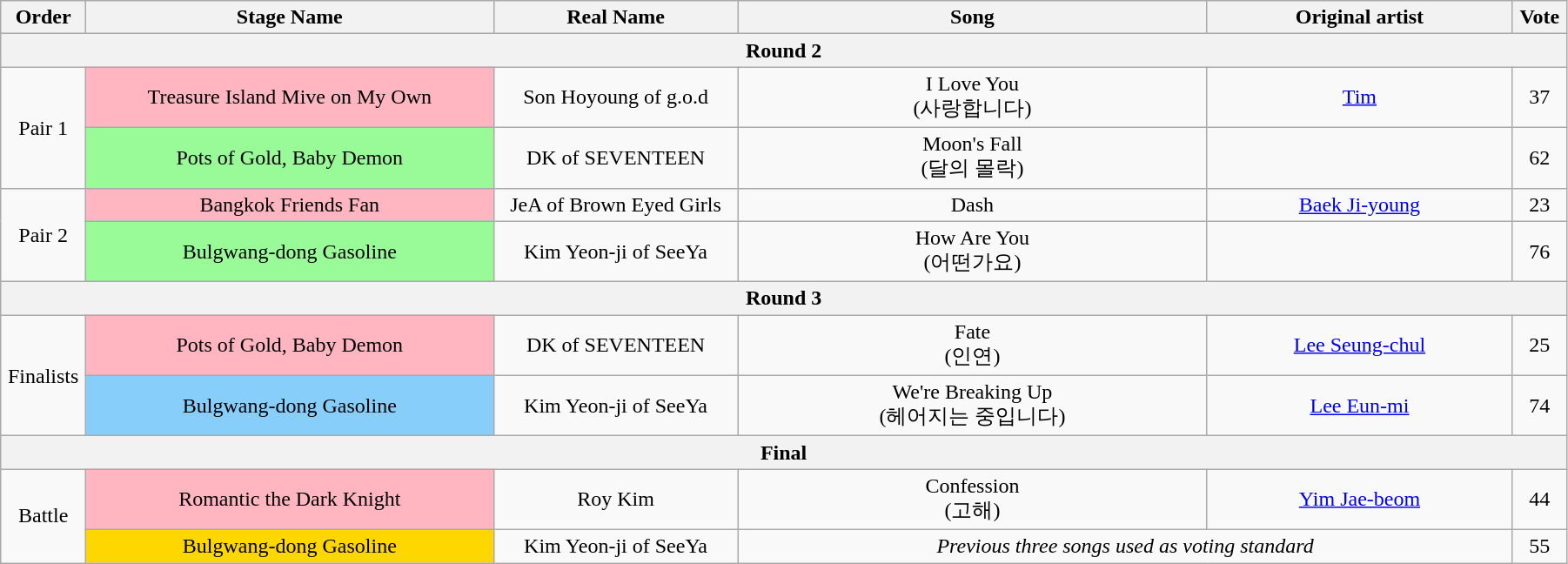<table class="wikitable" style="text-align:center; width:95%;">
<tr>
<th style="width:1%;">Order</th>
<th style="width:20%;">Stage Name</th>
<th style="width:12%;">Real Name</th>
<th style="width:23%;">Song</th>
<th style="width:15%;">Original artist</th>
<th style="width:1%;">Vote</th>
</tr>
<tr>
<th colspan=6>Round 2</th>
</tr>
<tr>
<td rowspan=2>Pair 1</td>
<td bgcolor="lightpink">Treasure Island Mive on My Own</td>
<td>Son Hoyoung of g.o.d</td>
<td>I Love You<br>(사랑합니다)</td>
<td><a href='#'>Tim</a></td>
<td>37</td>
</tr>
<tr>
<td bgcolor="palegreen">Pots of Gold, Baby Demon</td>
<td>DK of SEVENTEEN</td>
<td>Moon's Fall<br>(달의 몰락)</td>
<td></td>
<td>62</td>
</tr>
<tr>
<td rowspan=2>Pair 2</td>
<td bgcolor="lightpink">Bangkok Friends Fan</td>
<td>JeA of Brown Eyed Girls</td>
<td>Dash</td>
<td><a href='#'>Baek Ji-young</a></td>
<td>23</td>
</tr>
<tr>
<td bgcolor="palegreen">Bulgwang-dong Gasoline</td>
<td>Kim Yeon-ji of SeeYa</td>
<td>How Are You<br>(어떤가요)</td>
<td></td>
<td>76</td>
</tr>
<tr>
<th colspan=6>Round 3</th>
</tr>
<tr>
<td rowspan=2>Finalists</td>
<td bgcolor="lightpink">Pots of Gold, Baby Demon</td>
<td>DK of SEVENTEEN</td>
<td>Fate<br>(인연)</td>
<td><a href='#'>Lee Seung-chul</a></td>
<td>25</td>
</tr>
<tr>
<td bgcolor="lightskyblue">Bulgwang-dong Gasoline</td>
<td>Kim Yeon-ji of SeeYa</td>
<td>We're Breaking Up<br>(헤어지는 중입니다)</td>
<td><a href='#'>Lee Eun-mi</a></td>
<td>74</td>
</tr>
<tr>
<th colspan=6>Final</th>
</tr>
<tr>
<td rowspan=2>Battle</td>
<td bgcolor="lightpink">Romantic the Dark Knight</td>
<td>Roy Kim</td>
<td>Confession<br>(고해)</td>
<td><a href='#'>Yim Jae-beom</a></td>
<td>44</td>
</tr>
<tr>
<td bgcolor="gold">Bulgwang-dong Gasoline</td>
<td>Kim Yeon-ji of SeeYa</td>
<td colspan=2><em>Previous three songs used as voting standard</em></td>
<td>55</td>
</tr>
</table>
